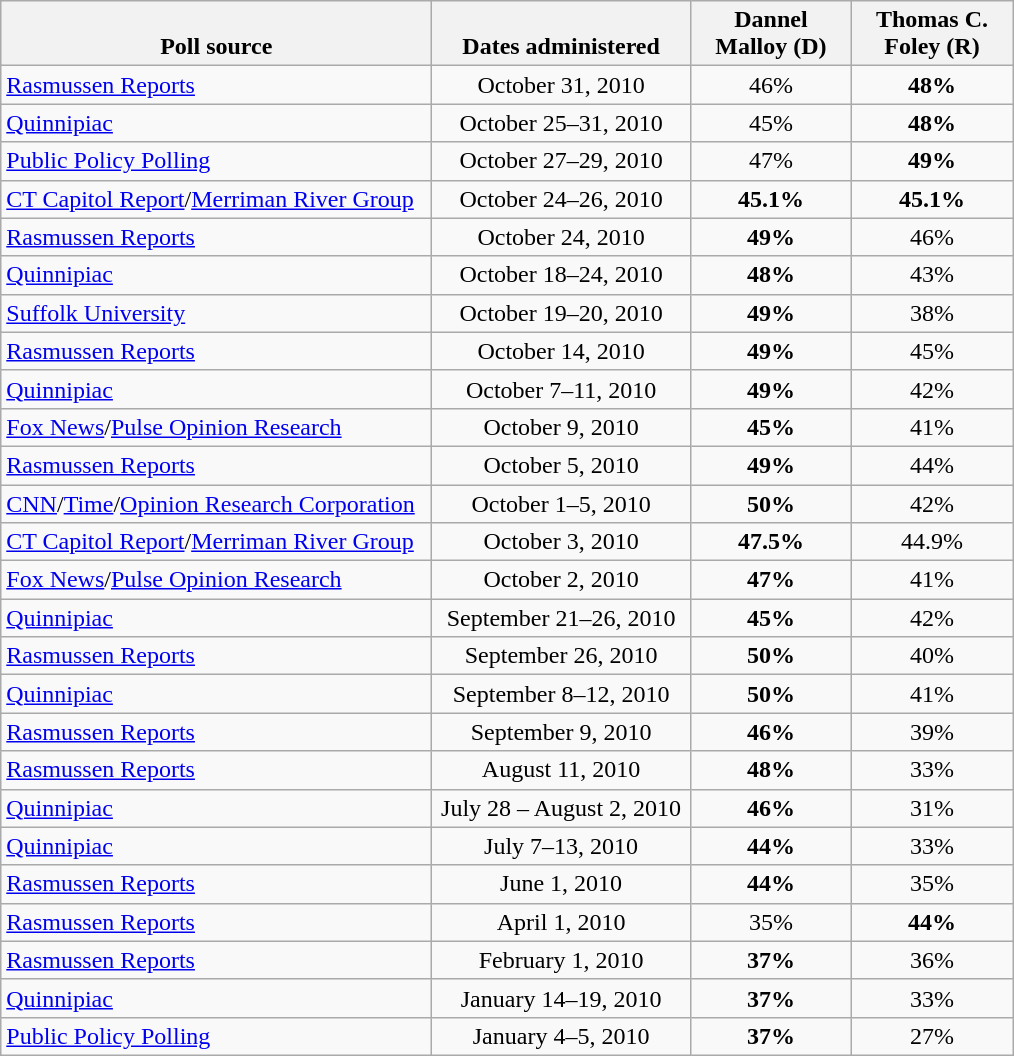<table class="wikitable"  style="text-align:center; text-align:center;">
<tr valign=bottom>
<th style="width:280px;">Poll source</th>
<th style="width:165px;">Dates administered</th>
<th style="width:100px;">Dannel<br>Malloy (D)</th>
<th style="width:100px;">Thomas C.<br>Foley (R)</th>
</tr>
<tr>
<td align=left><a href='#'>Rasmussen Reports</a></td>
<td>October 31, 2010</td>
<td>46%</td>
<td><strong>48%</strong></td>
</tr>
<tr>
<td align=left><a href='#'>Quinnipiac</a></td>
<td>October 25–31, 2010</td>
<td>45%</td>
<td><strong>48%</strong></td>
</tr>
<tr>
<td align=left><a href='#'>Public Policy Polling</a></td>
<td>October 27–29, 2010</td>
<td>47%</td>
<td><strong>49%</strong></td>
</tr>
<tr>
<td align=left><a href='#'>CT Capitol Report</a>/<a href='#'>Merriman River Group</a></td>
<td>October 24–26, 2010</td>
<td><strong>45.1%</strong></td>
<td><strong>45.1%</strong></td>
</tr>
<tr>
<td align=left><a href='#'>Rasmussen Reports</a></td>
<td>October 24, 2010</td>
<td><strong>49%</strong></td>
<td>46%</td>
</tr>
<tr>
<td align=left><a href='#'>Quinnipiac</a></td>
<td>October 18–24, 2010</td>
<td><strong>48%</strong></td>
<td>43%</td>
</tr>
<tr>
<td align=left><a href='#'>Suffolk University</a></td>
<td>October 19–20, 2010</td>
<td><strong>49%</strong></td>
<td>38%</td>
</tr>
<tr>
<td align=left><a href='#'>Rasmussen Reports</a></td>
<td>October 14, 2010</td>
<td><strong>49%</strong></td>
<td>45%</td>
</tr>
<tr>
<td align=left><a href='#'>Quinnipiac</a></td>
<td>October 7–11, 2010</td>
<td><strong>49%</strong></td>
<td>42%</td>
</tr>
<tr>
<td align=left><a href='#'>Fox News</a>/<a href='#'>Pulse Opinion Research</a></td>
<td>October 9, 2010</td>
<td><strong>45%</strong></td>
<td>41%</td>
</tr>
<tr>
<td align=left><a href='#'>Rasmussen Reports</a></td>
<td align=center>October 5, 2010</td>
<td><strong>49%</strong></td>
<td align=center>44%</td>
</tr>
<tr>
<td align=left><a href='#'>CNN</a>/<a href='#'>Time</a>/<a href='#'>Opinion Research Corporation</a></td>
<td align=center>October 1–5, 2010</td>
<td><strong>50%</strong></td>
<td align=center>42%</td>
</tr>
<tr>
<td align=left><a href='#'>CT Capitol Report</a>/<a href='#'>Merriman River Group</a></td>
<td align=center>October 3, 2010</td>
<td><strong>47.5%</strong></td>
<td align=center>44.9%</td>
</tr>
<tr>
<td align=left><a href='#'>Fox News</a>/<a href='#'>Pulse Opinion Research</a></td>
<td align=center>October 2, 2010</td>
<td><strong>47%</strong></td>
<td align=center>41%</td>
</tr>
<tr>
<td align=left><a href='#'>Quinnipiac</a></td>
<td align=center>September 21–26, 2010</td>
<td><strong>45%</strong></td>
<td align=center>42%</td>
</tr>
<tr>
<td align=left><a href='#'>Rasmussen Reports</a></td>
<td align=center>September 26, 2010</td>
<td><strong>50%</strong></td>
<td align=center>40%</td>
</tr>
<tr>
<td align=left><a href='#'>Quinnipiac</a></td>
<td align=center>September 8–12, 2010</td>
<td><strong>50%</strong></td>
<td align=center>41%</td>
</tr>
<tr>
<td align=left><a href='#'>Rasmussen Reports</a></td>
<td align=center>September 9, 2010</td>
<td><strong>46%</strong></td>
<td align=center>39%</td>
</tr>
<tr>
<td align=left><a href='#'>Rasmussen Reports</a></td>
<td align=center>August 11, 2010</td>
<td><strong>48%</strong></td>
<td align=center>33%</td>
</tr>
<tr>
<td align=left><a href='#'>Quinnipiac</a></td>
<td align=center>July 28 – August 2, 2010</td>
<td><strong>46%</strong></td>
<td align=center>31%</td>
</tr>
<tr>
<td align=left><a href='#'>Quinnipiac</a></td>
<td align=center>July 7–13, 2010</td>
<td><strong>44%</strong></td>
<td align=center>33%</td>
</tr>
<tr>
<td align=left><a href='#'>Rasmussen Reports</a></td>
<td align=center>June 1, 2010</td>
<td><strong>44%</strong></td>
<td align=center>35%</td>
</tr>
<tr>
<td align=left><a href='#'>Rasmussen Reports</a></td>
<td align=center>April 1, 2010</td>
<td>35%</td>
<td><strong>44%</strong></td>
</tr>
<tr>
<td align=left><a href='#'>Rasmussen Reports</a></td>
<td align=center>February 1, 2010</td>
<td><strong>37%</strong></td>
<td align=center>36%</td>
</tr>
<tr>
<td align=left><a href='#'>Quinnipiac</a></td>
<td align=center>January 14–19, 2010</td>
<td><strong>37%</strong></td>
<td align=center>33%</td>
</tr>
<tr>
<td align=left><a href='#'>Public Policy Polling</a></td>
<td align=center>January 4–5, 2010</td>
<td><strong>37%</strong></td>
<td align=center>27%</td>
</tr>
</table>
